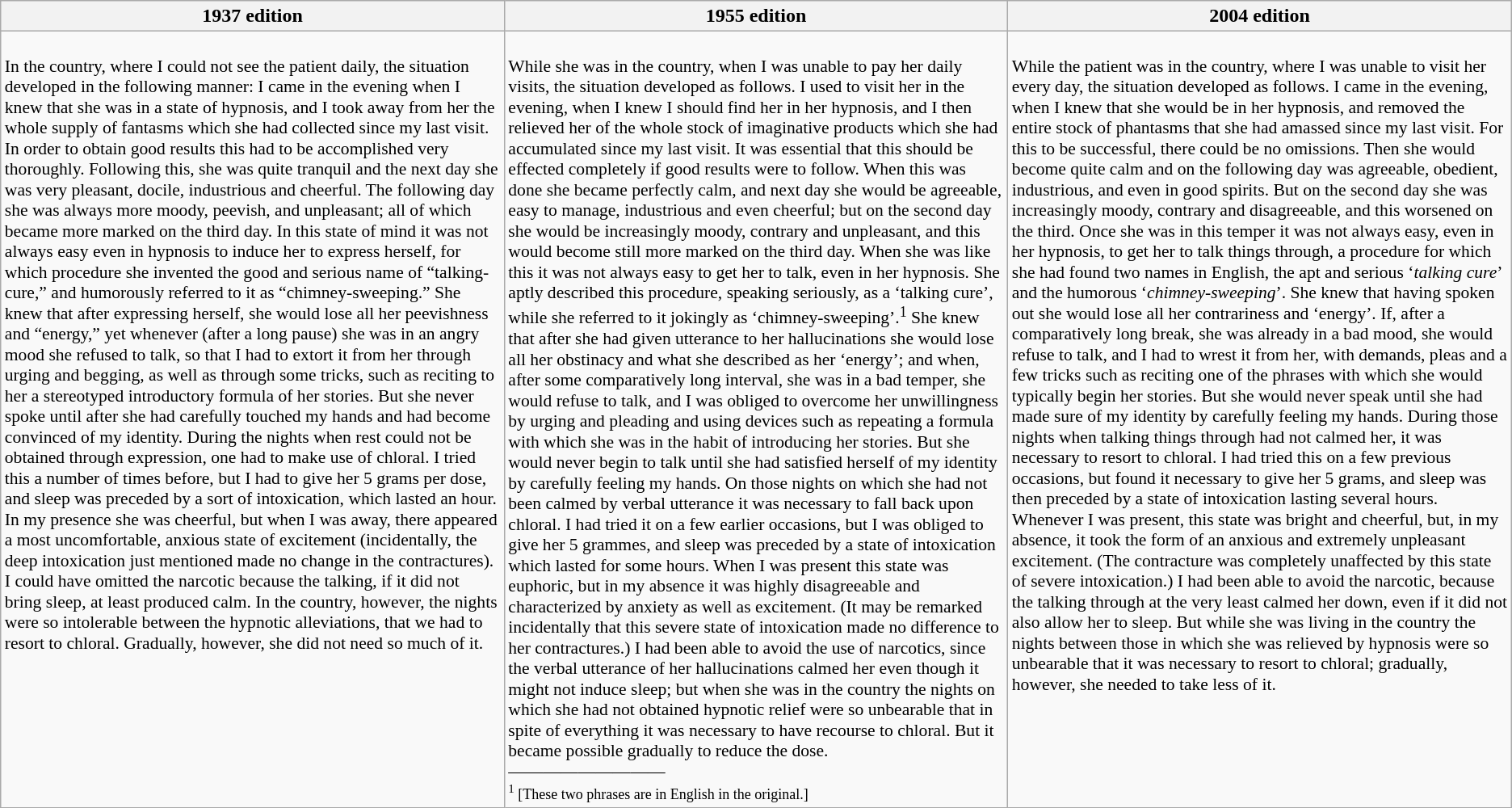<table class="wikitable">
<tr>
<th scope="col" style="width: 33%">1937 edition</th>
<th scope="col" style="width: 33%">1955 edition</th>
<th scope="col" style="width: 33%">2004 edition</th>
</tr>
<tr style="vertical-align: top;">
<td style="font-size: 90%;"><br>In the country, where I could not see the patient daily, the situation developed in the following manner: I came in the evening when I knew that she was in a state of hypnosis, and I took away from her the whole supply of fantasms which she had collected since my last visit. In order to obtain good results this had to be accomplished very thoroughly. Following this, she was quite tranquil and the next day she was very pleasant, docile, industrious and cheerful. The following day she was always more moody, peevish, and unpleasant; all of which became more marked on the third day. In this state of mind it was not always easy even in hypnosis to induce her to express herself, for which procedure she invented the good and serious name of  “talking-cure,” and humorously referred to it as “chimney-sweeping.” She knew that after expressing herself, she would lose all her peevishness and “energy,” yet whenever (after a long pause) she was in an angry mood she refused to talk, so that I had to extort it from her through urging and begging, as well as through some tricks, such as reciting to her a stereotyped introductory formula of her stories. But she never spoke until after she had carefully touched my hands and had become convinced of my identity. During the nights when rest could not be obtained through expression, one had to make use of chloral. I tried this a number of times before, but I had to give her 5 grams per dose, and sleep was preceded by a sort of intoxication, which lasted an hour. In my presence she was cheerful, but when I was away, there appeared a most uncomfortable, anxious state of excitement (incidentally, the deep intoxication just mentioned made no change in the contractures). I could have omitted the narcotic because the talking, if it did not bring sleep, at least produced calm. In the country, however, the nights were so intolerable between the hypnotic alleviations, that we had to resort to chloral. Gradually, however, she did not need so much of it.</td>
<td style="font-size: 90%;"><br>While she was in the country, when I was unable to pay her daily visits, the situation developed as follows. I used to visit her in the evening, when I knew I should find her in her hypnosis, and I then relieved her of the whole stock of imaginative products which she had accumulated since my last visit. It was essential that this should be effected completely if good results were to follow. When this was done she became perfectly calm, and next day she would be agreeable, easy to manage, industrious and even cheerful; but on the second day she would be increasingly moody, contrary and unpleasant, and this would become still more marked on the third day. When she was like this it was not always easy to get her to talk, even in her hypnosis. She aptly described this procedure, speaking seriously, as a ‘talking cure’, while she referred to it jokingly as ‘chimney-sweeping’.<sup>1</sup> She knew that after she had given utterance to her hallucinations she would lose all her obstinacy and what she described as her ‘energy’; and when, after some comparatively long interval, she was in a bad temper, she would refuse to talk, and I was obliged to overcome her unwillingness by urging and pleading and using devices such as repeating a formula with which she was in the habit of introducing her stories. But she would never begin to talk until she had satisfied herself of my identity by carefully feeling my hands. On those nights on which she had not been calmed by verbal utterance it was necessary to fall back upon chloral. I had tried it on a few earlier occasions, but I was obliged to give her 5 grammes, and sleep was preceded by a state of intoxication which lasted for some hours. When I was present this state was euphoric, but in my absence it was highly disagreeable and characterized by anxiety as well as excitement. (It may be remarked incidentally that this severe state of intoxication made no difference to her contractures.) I had been able to avoid the use of narcotics, since the verbal utterance of her hallucinations calmed her even though it might not induce sleep; but when she was in the country the nights on which she had not obtained hypnotic relief were so unbearable that in spite of everything it was necessary to have recourse to chloral. But it became possible gradually to reduce the dose.<br>
—————————<br>
<small><sup>1</sup> [These two phrases are in English in the original.]</small></td>
<td style="font-size: 90%;"><br>While the patient was in the country, where I was unable to visit her every day, the situation developed as follows. I came in the evening, when I knew that she would be in her hypnosis, and removed the entire stock of phantasms that she had amassed since my last visit. For this to be successful, there could be no omissions. Then she would become quite calm and on the following day was agreeable, obedient, industrious, and even in good spirits. But on the second day she was increasingly moody, contrary and disagreeable, and this worsened on the third. Once she was in this temper it was not always easy, even in her hypnosis, to get her to talk things through, a procedure for which she had found two names in English, the apt and serious ‘<em>talking cure</em>’ and the humorous ‘<em>chimney-sweeping</em>’. She knew that having spoken out she would lose all her contrariness and ‘energy’. If, after a comparatively long break, she was already in a bad mood, she would refuse to talk, and I had to wrest it from her, with demands, pleas and a few tricks such as reciting one of the phrases with which she would typically begin her stories. But she would never speak until she had made sure of my identity by carefully feeling my hands. During those nights when talking things through had not calmed her, it was necessary to resort to chloral. I had tried this on a few previous occasions, but found it necessary to give her 5 grams, and sleep was then preceded by a state of intoxication lasting several hours. Whenever I was present, this state was bright and cheerful, but, in my absence, it took the form of an anxious and extremely unpleasant excitement. (The contracture was completely unaffected by this state of severe intoxication.) I had been able to avoid the narcotic, because the talking through at the very least calmed her down, even if it did not also allow her to sleep. But while she was living in the country the nights between those in which she was relieved by hypnosis were so unbearable that it was necessary to resort to chloral; gradually, however, she needed to take less of it.</td>
</tr>
</table>
